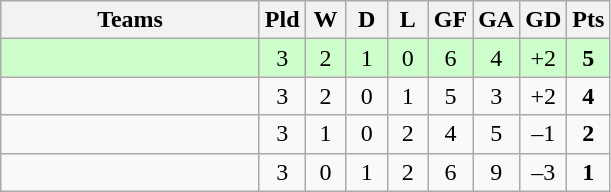<table class="wikitable" style="text-align: center;">
<tr>
<th width=165>Teams</th>
<th width=20>Pld</th>
<th width=20>W</th>
<th width=20>D</th>
<th width=20>L</th>
<th width=20>GF</th>
<th width=20>GA</th>
<th width=20>GD</th>
<th width=20>Pts</th>
</tr>
<tr align=center style="background:#ccffcc;">
<td style="text-align:left;"></td>
<td>3</td>
<td>2</td>
<td>1</td>
<td>0</td>
<td>6</td>
<td>4</td>
<td>+2</td>
<td><strong>5</strong></td>
</tr>
<tr align=center>
<td style="text-align:left;"></td>
<td>3</td>
<td>2</td>
<td>0</td>
<td>1</td>
<td>5</td>
<td>3</td>
<td>+2</td>
<td><strong>4</strong></td>
</tr>
<tr align=center>
<td style="text-align:left;"></td>
<td>3</td>
<td>1</td>
<td>0</td>
<td>2</td>
<td>4</td>
<td>5</td>
<td>–1</td>
<td><strong>2</strong></td>
</tr>
<tr align=center>
<td style="text-align:left;"></td>
<td>3</td>
<td>0</td>
<td>1</td>
<td>2</td>
<td>6</td>
<td>9</td>
<td>–3</td>
<td><strong>1</strong></td>
</tr>
</table>
